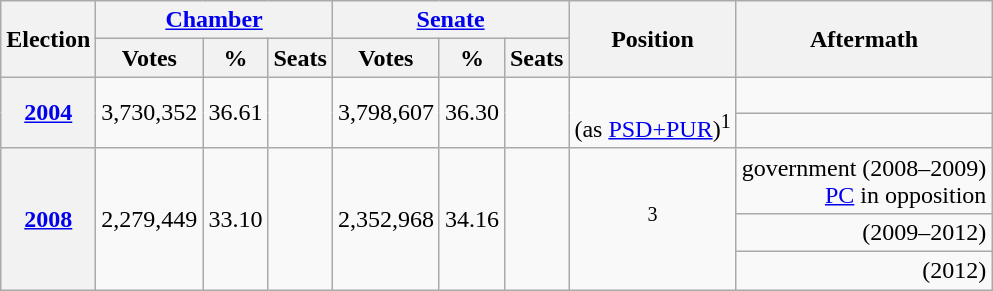<table class="wikitable" style="text-align: right;">
<tr>
<th rowspan="2">Election</th>
<th colspan="3"><a href='#'>Chamber</a></th>
<th colspan="3"><a href='#'>Senate</a></th>
<th rowspan="2">Position</th>
<th rowspan="2">Aftermath</th>
</tr>
<tr>
<th>Votes</th>
<th>%</th>
<th>Seats</th>
<th>Votes</th>
<th>%</th>
<th>Seats</th>
</tr>
<tr>
<th rowspan=2><a href='#'>2004</a></th>
<td rowspan=2>3,730,352</td>
<td rowspan=2>36.61</td>
<td rowspan=2></td>
<td rowspan=2>3,798,607</td>
<td rowspan=2>36.30</td>
<td rowspan=2></td>
<td rowspan=2; style="text-align: center;"><br>(as <a href='#'>PSD+PUR</a>)<sup>1</sup></td>
<td></td>
</tr>
<tr>
<td></td>
</tr>
<tr>
<th rowspan=3><a href='#'>2008</a></th>
<td rowspan=3>2,279,449</td>
<td rowspan=3>33.10</td>
<td rowspan=3></td>
<td rowspan=3>2,352,968</td>
<td rowspan=3>34.16</td>
<td rowspan=3></td>
<td rowspan=3; style="text-align: center;"><sup>3</sup></td>
<td> government (2008–2009)<br><a href='#'>PC</a> in opposition</td>
</tr>
<tr>
<td> (2009–2012)</td>
</tr>
<tr>
<td> (2012)</td>
</tr>
</table>
